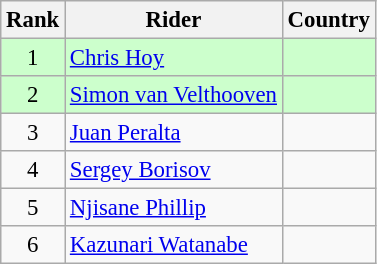<table class="wikitable sortable" style="font-size:95%" style="width:25em;">
<tr>
<th>Rank</th>
<th>Rider</th>
<th>Country</th>
</tr>
<tr bgcolor=ccffcc>
<td align=center>1</td>
<td><a href='#'>Chris Hoy</a></td>
<td></td>
</tr>
<tr bgcolor=ccffcc>
<td align=center>2</td>
<td><a href='#'>Simon van Velthooven</a></td>
<td></td>
</tr>
<tr>
<td align=center>3</td>
<td><a href='#'>Juan Peralta</a></td>
<td></td>
</tr>
<tr>
<td align=center>4</td>
<td><a href='#'>Sergey Borisov</a></td>
<td></td>
</tr>
<tr>
<td align=center>5</td>
<td><a href='#'>Njisane Phillip</a></td>
<td></td>
</tr>
<tr>
<td align=center>6</td>
<td><a href='#'>Kazunari Watanabe</a></td>
<td></td>
</tr>
</table>
